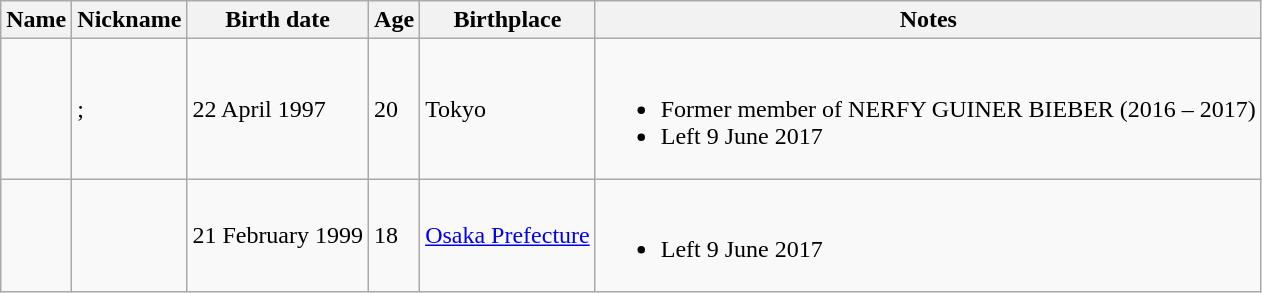<table class="wikitable">
<tr>
<th>Name</th>
<th>Nickname</th>
<th>Birth date</th>
<th>Age</th>
<th>Birthplace</th>
<th>Notes</th>
</tr>
<tr>
<td></td>
<td>;<br></td>
<td>22 April 1997</td>
<td>20</td>
<td>Tokyo</td>
<td><br><ul><li>Former member of NERFY GUINER BIEBER (2016 – 2017)</li><li>Left 9 June 2017</li></ul></td>
</tr>
<tr>
<td></td>
<td></td>
<td>21 February 1999</td>
<td>18</td>
<td><a href='#'>Osaka Prefecture</a></td>
<td><br><ul><li>Left 9 June 2017</li></ul></td>
</tr>
</table>
